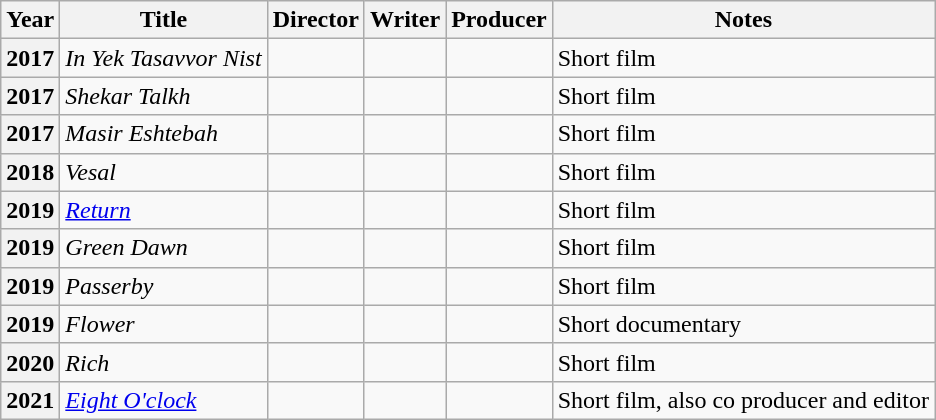<table class="wikitable plainrowheaders sortable" style="font-size:100%">
<tr>
<th scope="col">Year</th>
<th scope="col">Title</th>
<th scope="col">Director</th>
<th scope="col">Writer</th>
<th>Producer</th>
<th scope="col" class="unsortable">Notes</th>
</tr>
<tr>
<th scope="row">2017</th>
<td><em>In Yek Tasavvor Nist</em></td>
<td></td>
<td></td>
<td></td>
<td>Short film</td>
</tr>
<tr>
<th scope="row">2017</th>
<td><em>Shekar Talkh</em></td>
<td></td>
<td></td>
<td></td>
<td>Short film</td>
</tr>
<tr>
<th scope="row">2017</th>
<td><em>Masir Eshtebah</em></td>
<td></td>
<td></td>
<td></td>
<td>Short film</td>
</tr>
<tr>
<th scope="row">2018</th>
<td><em>Vesal</em></td>
<td></td>
<td></td>
<td></td>
<td>Short film</td>
</tr>
<tr>
<th scope="row">2019</th>
<td><em><a href='#'>Return</a></em></td>
<td></td>
<td></td>
<td></td>
<td>Short film</td>
</tr>
<tr>
<th scope="row">2019</th>
<td><em>Green Dawn</em></td>
<td></td>
<td></td>
<td></td>
<td>Short film</td>
</tr>
<tr>
<th scope="row">2019</th>
<td><em>Passerby</em></td>
<td></td>
<td></td>
<td></td>
<td>Short film</td>
</tr>
<tr>
<th scope="row">2019</th>
<td><em>Flower</em></td>
<td></td>
<td></td>
<td></td>
<td>Short documentary</td>
</tr>
<tr>
<th scope="row">2020</th>
<td><em>Rich</em></td>
<td></td>
<td></td>
<td></td>
<td>Short film</td>
</tr>
<tr>
<th scope="row">2021</th>
<td><em><a href='#'>Eight O'clock</a></em></td>
<td></td>
<td></td>
<td></td>
<td>Short film, also co producer and editor</td>
</tr>
</table>
